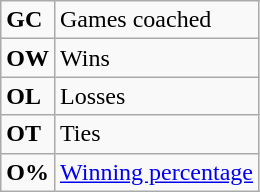<table class="wikitable">
<tr>
<td><strong>GC</strong></td>
<td>Games coached</td>
</tr>
<tr>
<td><strong>OW</strong></td>
<td>Wins</td>
</tr>
<tr>
<td><strong>OL</strong></td>
<td>Losses</td>
</tr>
<tr>
<td><strong>OT</strong></td>
<td>Ties</td>
</tr>
<tr>
<td align="center"><strong>O%</strong></td>
<td><a href='#'>Winning percentage</a></td>
</tr>
</table>
